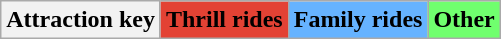<table class="wikitable">
<tr>
<th>Attraction key</th>
<th style="background-color: #e34234">Thrill rides</th>
<th style="background-color: #66b3ff">Family rides</th>
<th style="background-color: #70FF6E">Other</th>
</tr>
</table>
